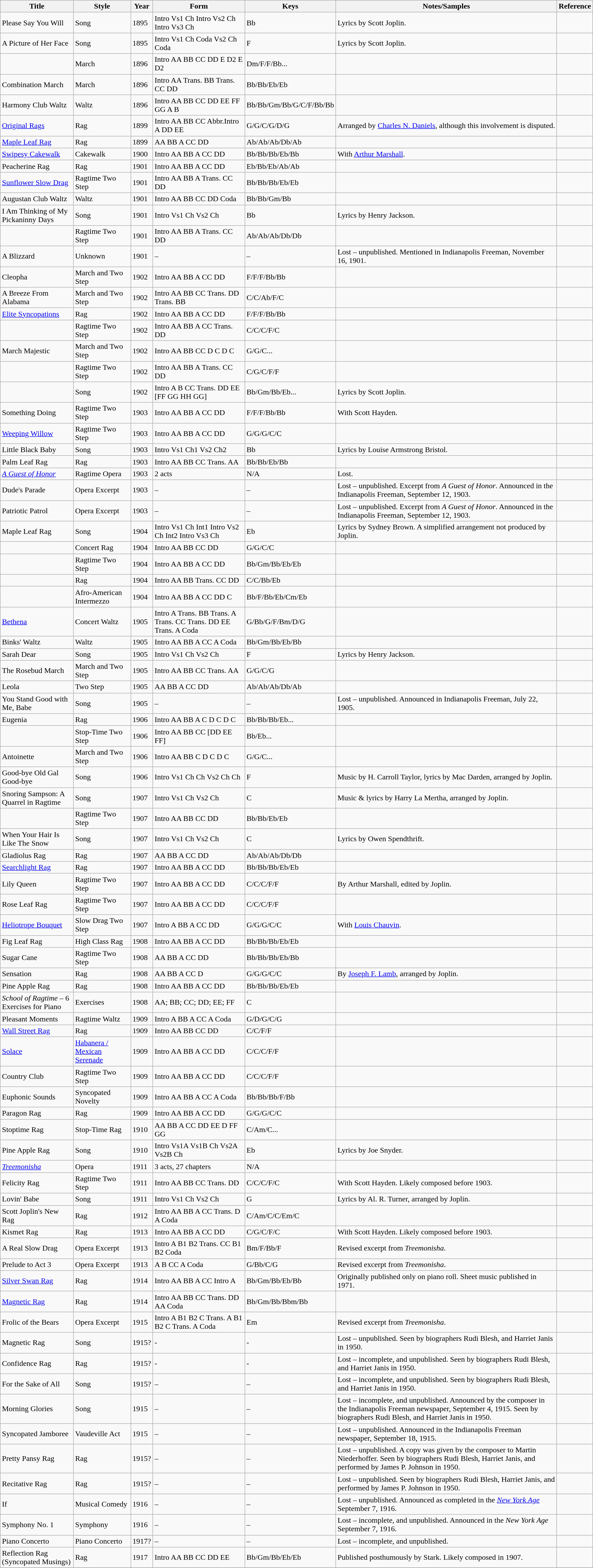<table class="wikitable sortable">
<tr>
<th>Title</th>
<th>Style</th>
<th>Year</th>
<th>Form</th>
<th>Keys</th>
<th>Notes/Samples</th>
<th>Reference</th>
</tr>
<tr>
<td>Please Say You Will</td>
<td>Song</td>
<td>1895</td>
<td>Intro Vs1 Ch Intro Vs2 Ch Intro Vs3 Ch</td>
<td>Bb</td>
<td>Lyrics by Scott Joplin.</td>
<td></td>
</tr>
<tr>
<td>A Picture of Her Face</td>
<td>Song</td>
<td>1895</td>
<td>Intro Vs1 Ch Coda Vs2 Ch Coda</td>
<td>F</td>
<td>Lyrics by Scott Joplin.</td>
<td></td>
</tr>
<tr>
<td></td>
<td>March</td>
<td>1896</td>
<td>Intro AA BB CC DD E D2 E D2</td>
<td>Dm/F/F/Bb...</td>
<td></td>
<td></td>
</tr>
<tr>
<td>Combination March</td>
<td>March</td>
<td>1896</td>
<td>Intro AA Trans. BB Trans. CC DD</td>
<td>Bb/Bb/Eb/Eb</td>
<td> </td>
<td></td>
</tr>
<tr>
<td>Harmony Club Waltz</td>
<td>Waltz</td>
<td>1896</td>
<td>Intro AA BB CC DD EE FF GG A B</td>
<td>Bb/Bb/Gm/Bb/G/C/F/Bb/Bb</td>
<td></td>
<td></td>
</tr>
<tr>
<td><a href='#'>Original Rags</a></td>
<td>Rag</td>
<td>1899</td>
<td>Intro AA BB CC Abbr.Intro A DD EE</td>
<td>G/G/C/G/D/G</td>
<td>Arranged by <a href='#'>Charles N. Daniels</a>, although this involvement is disputed. </td>
<td></td>
</tr>
<tr>
<td><a href='#'>Maple Leaf Rag</a></td>
<td>Rag</td>
<td>1899</td>
<td>AA BB A CC DD</td>
<td>Ab/Ab/Ab/Db/Ab</td>
<td> </td>
<td></td>
</tr>
<tr>
<td><a href='#'>Swipesy Cakewalk</a></td>
<td>Cakewalk</td>
<td>1900</td>
<td>Intro AA BB A CC DD</td>
<td>Bb/Bb/Bb/Eb/Bb</td>
<td>With <a href='#'>Arthur Marshall</a>. </td>
<td></td>
</tr>
<tr>
<td>Peacherine Rag</td>
<td>Rag</td>
<td>1901</td>
<td>Intro AA BB A CC DD</td>
<td>Eb/Bb/Eb/Ab/Ab</td>
<td></td>
<td></td>
</tr>
<tr>
<td><a href='#'>Sunflower Slow Drag</a></td>
<td>Ragtime Two Step</td>
<td>1901</td>
<td>Intro AA BB A Trans. CC DD</td>
<td>Bb/Bb/Bb/Eb/Eb</td>
<td> </td>
<td></td>
</tr>
<tr>
<td>Augustan Club Waltz</td>
<td>Waltz</td>
<td>1901</td>
<td>Intro AA BB CC DD Coda</td>
<td>Bb/Bb/Gm/Bb</td>
<td></td>
<td></td>
</tr>
<tr>
<td>I Am Thinking of My Pickaninny Days</td>
<td>Song</td>
<td>1901</td>
<td>Intro Vs1 Ch Vs2 Ch</td>
<td>Bb</td>
<td>Lyrics by Henry Jackson.</td>
<td></td>
</tr>
<tr>
<td></td>
<td>Ragtime Two Step</td>
<td>1901</td>
<td>Intro AA BB A Trans. CC DD</td>
<td>Ab/Ab/Ab/Db/Db</td>
<td></td>
<td></td>
</tr>
<tr>
<td>A Blizzard</td>
<td>Unknown</td>
<td>1901</td>
<td>–</td>
<td>–</td>
<td>Lost – unpublished. Mentioned in Indianapolis Freeman, November 16, 1901.</td>
<td></td>
</tr>
<tr>
<td>Cleopha</td>
<td>March and Two Step</td>
<td>1902</td>
<td>Intro AA BB A CC DD</td>
<td>F/F/F/Bb/Bb</td>
<td></td>
<td></td>
</tr>
<tr>
<td>A Breeze From Alabama</td>
<td>March and Two Step</td>
<td>1902</td>
<td>Intro AA BB CC Trans. DD Trans. BB</td>
<td>C/C/Ab/F/C</td>
<td></td>
<td></td>
</tr>
<tr>
<td><a href='#'>Elite Syncopations</a></td>
<td>Rag</td>
<td>1902</td>
<td>Intro AA BB A CC DD</td>
<td>F/F/F/Bb/Bb</td>
<td></td>
<td></td>
</tr>
<tr>
<td></td>
<td>Ragtime Two Step</td>
<td>1902</td>
<td>Intro AA BB A CC Trans. DD</td>
<td>C/C/C/F/C</td>
<td> </td>
<td></td>
</tr>
<tr>
<td>March Majestic</td>
<td>March and Two Step</td>
<td>1902</td>
<td>Intro AA BB CC D C D C</td>
<td>G/G/C...</td>
<td> </td>
<td></td>
</tr>
<tr>
<td></td>
<td>Ragtime Two Step</td>
<td>1902</td>
<td>Intro AA BB A Trans. CC DD</td>
<td>C/G/C/F/F</td>
<td></td>
<td></td>
</tr>
<tr>
<td></td>
<td>Song</td>
<td>1902</td>
<td>Intro A B CC Trans. DD EE [FF GG HH GG]</td>
<td>Bb/Gm/Bb/Eb...</td>
<td>Lyrics by Scott Joplin. </td>
<td></td>
</tr>
<tr>
<td>Something Doing</td>
<td>Ragtime Two Step</td>
<td>1903</td>
<td>Intro AA BB A CC DD</td>
<td>F/F/F/Bb/Bb</td>
<td>With Scott Hayden. </td>
<td></td>
</tr>
<tr>
<td><a href='#'>Weeping Willow</a></td>
<td>Ragtime Two Step</td>
<td>1903</td>
<td>Intro AA BB A CC DD</td>
<td>G/G/G/C/C</td>
<td></td>
<td></td>
</tr>
<tr>
<td>Little Black Baby</td>
<td>Song</td>
<td>1903</td>
<td>Intro Vs1 Ch1 Vs2 Ch2</td>
<td>Bb</td>
<td>Lyrics by Louise Armstrong Bristol.</td>
<td></td>
</tr>
<tr>
<td>Palm Leaf Rag</td>
<td>Rag</td>
<td>1903</td>
<td>Intro AA BB CC Trans. AA</td>
<td>Bb/Bb/Eb/Bb</td>
<td></td>
<td></td>
</tr>
<tr>
<td><em><a href='#'>A Guest of Honor</a></em></td>
<td>Ragtime Opera</td>
<td>1903</td>
<td>2 acts</td>
<td>N/A</td>
<td>Lost.</td>
<td></td>
</tr>
<tr>
<td>Dude's Parade</td>
<td>Opera Excerpt</td>
<td>1903</td>
<td>–</td>
<td>–</td>
<td>Lost – unpublished. Excerpt from <em>A Guest of Honor</em>. Announced in the Indianapolis Freeman, September 12, 1903.</td>
<td></td>
</tr>
<tr>
<td>Patriotic Patrol</td>
<td>Opera Excerpt</td>
<td>1903</td>
<td>–</td>
<td>–</td>
<td>Lost – unpublished. Excerpt from <em>A Guest of Honor</em>. Announced in the Indianapolis Freeman, September 12, 1903.</td>
<td></td>
</tr>
<tr>
<td>Maple Leaf Rag</td>
<td>Song</td>
<td>1904</td>
<td>Intro Vs1 Ch Int1 Intro Vs2 Ch Int2 Intro Vs3 Ch</td>
<td>Eb</td>
<td>Lyrics by Sydney Brown. A simplified arrangement not produced by Joplin.</td>
<td></td>
</tr>
<tr>
<td></td>
<td>Concert Rag</td>
<td>1904</td>
<td>Intro AA BB CC DD</td>
<td>G/G/C/C</td>
<td></td>
<td></td>
</tr>
<tr>
<td></td>
<td>Ragtime Two Step</td>
<td>1904</td>
<td>Intro AA BB A CC DD</td>
<td>Bb/Gm/Bb/Eb/Eb</td>
<td></td>
<td></td>
</tr>
<tr>
<td></td>
<td>Rag</td>
<td>1904</td>
<td>Intro AA BB Trans. CC DD</td>
<td>C/C/Bb/Eb</td>
<td></td>
<td></td>
</tr>
<tr>
<td></td>
<td>Afro-American Intermezzo</td>
<td>1904</td>
<td>Intro AA BB A CC DD C</td>
<td>Bb/F/Bb/Eb/Cm/Eb</td>
<td></td>
<td></td>
</tr>
<tr>
<td><a href='#'>Bethena</a></td>
<td>Concert Waltz</td>
<td>1905</td>
<td>Intro A Trans. BB Trans. A Trans. CC Trans. DD EE Trans. A Coda</td>
<td>G/Bb/G/F/Bm/D/G</td>
<td> </td>
<td></td>
</tr>
<tr>
<td>Binks' Waltz</td>
<td>Waltz</td>
<td>1905</td>
<td>Intro AA BB A CC A Coda</td>
<td>Bb/Gm/Bb/Eb/Bb</td>
<td></td>
<td></td>
</tr>
<tr>
<td>Sarah Dear</td>
<td>Song</td>
<td>1905</td>
<td>Intro Vs1 Ch Vs2 Ch</td>
<td>F</td>
<td>Lyrics by Henry Jackson.</td>
<td></td>
</tr>
<tr>
<td>The Rosebud March</td>
<td>March and Two Step</td>
<td>1905</td>
<td>Intro AA BB CC Trans. AA</td>
<td>G/G/C/G</td>
<td></td>
<td></td>
</tr>
<tr>
<td>Leola</td>
<td>Two Step</td>
<td>1905</td>
<td>AA BB A CC DD</td>
<td>Ab/Ab/Ab/Db/Ab</td>
<td></td>
<td></td>
</tr>
<tr>
<td>You Stand Good with Me, Babe</td>
<td>Song</td>
<td>1905</td>
<td>–</td>
<td>–</td>
<td>Lost – unpublished. Announced in Indianapolis Freeman, July 22, 1905.</td>
<td></td>
</tr>
<tr>
<td>Eugenia</td>
<td>Rag</td>
<td>1906</td>
<td>Intro AA BB A C D C D C</td>
<td>Bb/Bb/Bb/Eb...</td>
<td></td>
<td></td>
</tr>
<tr>
<td></td>
<td>Stop-Time Two Step</td>
<td>1906</td>
<td>Intro AA BB CC [DD EE FF]</td>
<td>Bb/Eb...</td>
<td></td>
<td></td>
</tr>
<tr>
<td>Antoinette</td>
<td>March and Two Step</td>
<td>1906</td>
<td>Intro AA BB C D C D C</td>
<td>G/G/C...</td>
<td></td>
<td></td>
</tr>
<tr>
<td>Good-bye Old Gal Good-bye</td>
<td>Song</td>
<td>1906</td>
<td>Intro Vs1 Ch Ch Vs2 Ch Ch</td>
<td>F</td>
<td>Music by H. Carroll Taylor, lyrics by Mac Darden, arranged by Joplin.</td>
<td></td>
</tr>
<tr>
<td>Snoring Sampson: A Quarrel in Ragtime</td>
<td>Song</td>
<td>1907</td>
<td>Intro Vs1 Ch Vs2 Ch</td>
<td>C</td>
<td>Music & lyrics by Harry La Mertha, arranged by Joplin.</td>
<td></td>
</tr>
<tr>
<td></td>
<td>Ragtime Two Step</td>
<td>1907</td>
<td>Intro AA BB CC DD</td>
<td>Bb/Bb/Eb/Eb</td>
<td></td>
<td></td>
</tr>
<tr>
<td>When Your Hair Is Like The Snow</td>
<td>Song</td>
<td>1907</td>
<td>Intro Vs1 Ch Vs2 Ch</td>
<td>C</td>
<td>Lyrics by Owen Spendthrift.</td>
<td></td>
</tr>
<tr>
<td>Gladiolus Rag</td>
<td>Rag</td>
<td>1907</td>
<td>AA BB A CC DD</td>
<td>Ab/Ab/Ab/Db/Db</td>
<td></td>
<td></td>
</tr>
<tr>
<td><a href='#'>Searchlight Rag</a></td>
<td>Rag</td>
<td>1907</td>
<td>Intro AA BB A CC DD</td>
<td>Bb/Bb/Bb/Eb/Eb</td>
<td> </td>
<td></td>
</tr>
<tr>
<td>Lily Queen</td>
<td>Ragtime Two Step</td>
<td>1907</td>
<td>Intro AA BB A CC DD</td>
<td>C/C/C/F/F</td>
<td>By Arthur Marshall, edited by Joplin. </td>
<td></td>
</tr>
<tr>
<td>Rose Leaf Rag</td>
<td>Ragtime Two Step</td>
<td>1907</td>
<td>Intro AA BB A CC DD</td>
<td>C/C/C/F/F</td>
<td></td>
<td></td>
</tr>
<tr>
<td><a href='#'>Heliotrope Bouquet</a></td>
<td>Slow Drag Two Step</td>
<td>1907</td>
<td>Intro A BB A CC DD</td>
<td>G/G/G/C/C</td>
<td>With <a href='#'>Louis Chauvin</a>. </td>
<td></td>
</tr>
<tr>
<td>Fig Leaf Rag</td>
<td>High Class Rag</td>
<td>1908</td>
<td>Intro AA BB A CC DD</td>
<td>Bb/Bb/Bb/Eb/Eb</td>
<td></td>
<td></td>
</tr>
<tr>
<td>Sugar Cane</td>
<td>Ragtime Two Step</td>
<td>1908</td>
<td>AA BB A CC DD</td>
<td>Bb/Bb/Bb/Eb/Bb</td>
<td></td>
<td></td>
</tr>
<tr>
<td>Sensation</td>
<td>Rag</td>
<td>1908</td>
<td>AA BB A CC D</td>
<td>G/G/G/C/C</td>
<td>By <a href='#'>Joseph F. Lamb</a>, arranged by Joplin. </td>
<td></td>
</tr>
<tr>
<td>Pine Apple Rag</td>
<td>Rag</td>
<td>1908</td>
<td>Intro AA BB A CC DD</td>
<td>Bb/Bb/Bb/Eb/Eb</td>
<td> </td>
<td></td>
</tr>
<tr>
<td><em>School of Ragtime</em> – 6 Exercises for Piano</td>
<td>Exercises</td>
<td>1908</td>
<td>AA; BB; CC; DD; EE; FF</td>
<td>C</td>
<td></td>
<td></td>
</tr>
<tr>
<td>Pleasant Moments</td>
<td>Ragtime Waltz</td>
<td>1909</td>
<td>Intro A BB A CC A Coda</td>
<td>G/D/G/C/G</td>
<td> </td>
<td></td>
</tr>
<tr>
<td><a href='#'>Wall Street Rag</a></td>
<td>Rag</td>
<td>1909</td>
<td>Intro AA BB CC DD</td>
<td>C/C/F/F</td>
<td></td>
<td></td>
</tr>
<tr>
<td><a href='#'>Solace</a></td>
<td><a href='#'>Habanera / Mexican Serenade</a></td>
<td>1909</td>
<td>Intro AA BB A CC DD</td>
<td>C/C/C/F/F</td>
<td> </td>
<td></td>
</tr>
<tr>
<td>Country Club</td>
<td>Ragtime Two Step</td>
<td>1909</td>
<td>Intro AA BB A CC DD</td>
<td>C/C/C/F/F</td>
<td></td>
<td></td>
</tr>
<tr>
<td>Euphonic Sounds</td>
<td>Syncopated Novelty</td>
<td>1909</td>
<td>Intro AA BB A CC A Coda</td>
<td>Bb/Bb/Bb/F/Bb</td>
<td></td>
<td></td>
</tr>
<tr>
<td>Paragon Rag</td>
<td>Rag</td>
<td>1909</td>
<td>Intro AA BB A CC DD</td>
<td>G/G/G/C/C</td>
<td></td>
<td></td>
</tr>
<tr>
<td>Stoptime Rag</td>
<td>Stop-Time Rag</td>
<td>1910</td>
<td>AA BB A CC DD EE D FF GG</td>
<td>C/Am/C...</td>
<td></td>
<td></td>
</tr>
<tr>
<td>Pine Apple Rag</td>
<td>Song</td>
<td>1910</td>
<td>Intro Vs1A Vs1B Ch Vs2A Vs2B Ch</td>
<td>Eb</td>
<td>Lyrics by Joe Snyder.</td>
<td></td>
</tr>
<tr>
<td><em><a href='#'>Treemonisha</a></em></td>
<td>Opera</td>
<td>1911</td>
<td>3 acts, 27 chapters</td>
<td>N/A</td>
<td></td>
<td></td>
</tr>
<tr>
<td>Felicity Rag</td>
<td>Ragtime Two Step</td>
<td>1911</td>
<td>Intro AA BB CC Trans. DD</td>
<td>C/C/C/F/C</td>
<td>With Scott Hayden. Likely composed before 1903. </td>
<td></td>
</tr>
<tr>
<td>Lovin' Babe</td>
<td>Song</td>
<td>1911</td>
<td>Intro Vs1 Ch Vs2 Ch</td>
<td>G</td>
<td>Lyrics by Al. R. Turner, arranged by Joplin.</td>
<td></td>
</tr>
<tr>
<td>Scott Joplin's New Rag</td>
<td>Rag</td>
<td>1912</td>
<td>Intro AA BB A CC Trans. D A Coda</td>
<td>C/Am/C/C/Em/C</td>
<td></td>
<td></td>
</tr>
<tr>
<td>Kismet Rag</td>
<td>Rag</td>
<td>1913</td>
<td>Intro AA BB A CC DD</td>
<td>C/G/C/F/C</td>
<td>With Scott Hayden. Likely composed before 1903. </td>
<td></td>
</tr>
<tr>
<td>A Real Slow Drag</td>
<td>Opera Excerpt</td>
<td>1913</td>
<td>Intro A B1 B2 Trans. CC B1 B2 Coda</td>
<td>Bm/F/Bb/F</td>
<td>Revised excerpt from <em>Treemonisha</em>.</td>
<td></td>
</tr>
<tr>
<td>Prelude to Act 3</td>
<td>Opera Excerpt</td>
<td>1913</td>
<td>A B CC A Coda</td>
<td>G/Bb/C/G</td>
<td>Revised excerpt from <em>Treemonisha</em>.</td>
<td></td>
</tr>
<tr>
<td><a href='#'>Silver Swan Rag</a></td>
<td>Rag</td>
<td>1914</td>
<td>Intro AA BB A CC Intro A</td>
<td>Bb/Gm/Bb/Eb/Bb</td>
<td>Originally published only on piano roll. Sheet music published in 1971. </td>
<td></td>
</tr>
<tr>
<td><a href='#'>Magnetic Rag</a></td>
<td>Rag</td>
<td>1914</td>
<td>Intro AA BB CC Trans. DD AA Coda</td>
<td>Bb/Gm/Bb/Bbm/Bb</td>
<td> </td>
<td></td>
</tr>
<tr>
<td>Frolic of the Bears</td>
<td>Opera Excerpt</td>
<td>1915</td>
<td>Intro A B1 B2 C Trans. A B1 B2 C Trans. A Coda</td>
<td>Em</td>
<td>Revised excerpt from <em>Treemonisha</em>.</td>
<td></td>
</tr>
<tr>
<td>Magnetic Rag</td>
<td>Song</td>
<td>1915?</td>
<td>-</td>
<td>-</td>
<td>Lost – unpublished. Seen by biographers Rudi Blesh, and Harriet Janis in 1950.</td>
<td></td>
</tr>
<tr>
<td>Confidence Rag</td>
<td>Rag</td>
<td>1915?</td>
<td>-</td>
<td>-</td>
<td>Lost – incomplete, and unpublished. Seen by biographers Rudi Blesh, and Harriet Janis in 1950.</td>
<td></td>
</tr>
<tr>
<td>For the Sake of All</td>
<td>Song</td>
<td>1915?</td>
<td>–</td>
<td>–</td>
<td>Lost – incomplete, and unpublished. Seen by biographers Rudi Blesh, and Harriet Janis in 1950.</td>
<td></td>
</tr>
<tr>
<td>Morning Glories</td>
<td>Song</td>
<td>1915</td>
<td>–</td>
<td>–</td>
<td>Lost – incomplete, and unpublished. Announced by the composer in the Indianapolis Freeman newspaper, September 4, 1915. Seen by biographers Rudi Blesh, and Harriet Janis in 1950.</td>
<td></td>
</tr>
<tr>
<td>Syncopated Jamboree</td>
<td>Vaudeville Act</td>
<td>1915</td>
<td>–</td>
<td>–</td>
<td>Lost – unpublished. Announced in the Indianapolis Freeman newspaper, September 18, 1915.</td>
<td></td>
</tr>
<tr>
<td>Pretty Pansy Rag</td>
<td>Rag</td>
<td>1915?</td>
<td>–</td>
<td>–</td>
<td>Lost – unpublished. A copy was given by the composer to Martin Niederhoffer. Seen by biographers Rudi Blesh, Harriet Janis, and performed by James P. Johnson in 1950.</td>
<td></td>
</tr>
<tr>
<td>Recitative Rag</td>
<td>Rag</td>
<td>1915?</td>
<td>–</td>
<td>–</td>
<td>Lost – unpublished. Seen by biographers Rudi Blesh, Harriet Janis, and performed by James P. Johnson in 1950.</td>
<td></td>
</tr>
<tr>
<td>If</td>
<td>Musical Comedy</td>
<td>1916</td>
<td>–</td>
<td>–</td>
<td>Lost – unpublished. Announced as completed in the <em><a href='#'>New York Age</a></em> September 7, 1916.</td>
<td></td>
</tr>
<tr>
<td>Symphony No. 1</td>
<td>Symphony</td>
<td>1916</td>
<td>–</td>
<td>–</td>
<td>Lost – incomplete, and unpublished. Announced in the <em>New York Age</em> September 7, 1916.</td>
<td></td>
</tr>
<tr>
<td>Piano Concerto</td>
<td>Piano Concerto</td>
<td>1917?</td>
<td>–</td>
<td>–</td>
<td>Lost – incomplete, and unpublished.</td>
<td></td>
</tr>
<tr>
<td>Reflection Rag (Syncopated Musings)</td>
<td>Rag</td>
<td>1917</td>
<td>Intro AA BB CC DD EE</td>
<td>Bb/Gm/Bb/Eb/Eb</td>
<td>Published posthumously by Stark. Likely composed in 1907.</td>
<td></td>
</tr>
<tr>
</tr>
</table>
